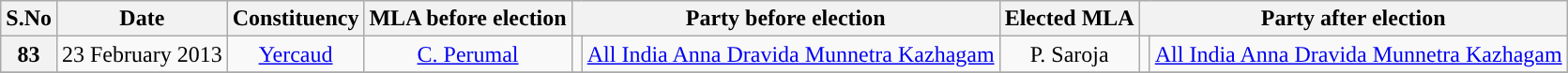<table class="wikitable sortable" style="text-align:center;">
<tr>
<th>S.No</th>
<th>Date</th>
<th>Constituency</th>
<th>MLA before election</th>
<th colspan="2">Party before election</th>
<th>Elected MLA</th>
<th colspan="2">Party after election</th>
</tr>
<tr>
<th>83</th>
<td>23 February 2013</td>
<td><a href='#'>Yercaud</a></td>
<td><a href='#'>C. Perumal</a></td>
<td></td>
<td><a href='#'>All India Anna Dravida Munnetra Kazhagam</a></td>
<td>P. Saroja</td>
<td></td>
<td><a href='#'>All India Anna Dravida Munnetra Kazhagam</a></td>
</tr>
<tr>
</tr>
</table>
